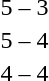<table style="text-align:center">
<tr>
<th width=200></th>
<th width=100></th>
<th width=200></th>
</tr>
<tr>
<td align=right><strong></strong></td>
<td>5 – 3</td>
<td align=left></td>
</tr>
<tr>
<td align=right><strong></strong></td>
<td>5 – 4</td>
<td align=left></td>
</tr>
<tr>
<td align=right><strong></strong></td>
<td>4 – 4</td>
<td align=left><strong></strong></td>
</tr>
</table>
